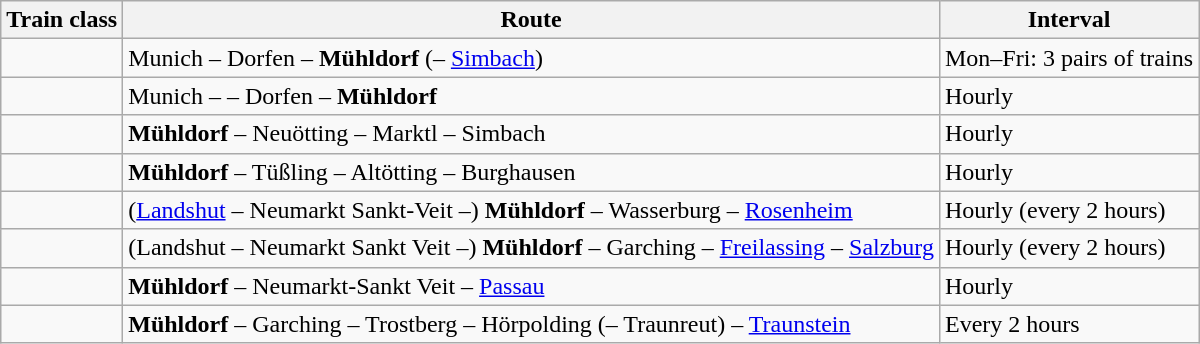<table class="wikitable">
<tr>
<th>Train class</th>
<th>Route</th>
<th>Interval</th>
</tr>
<tr>
<td></td>
<td>Munich – Dorfen  – <strong>Mühldorf</strong> (– <a href='#'>Simbach</a>)</td>
<td>Mon–Fri: 3 pairs of trains</td>
</tr>
<tr>
<td></td>
<td>Munich  –  – Dorfen – <strong>Mühldorf</strong></td>
<td>Hourly</td>
</tr>
<tr>
<td></td>
<td><strong>Mühldorf</strong> – Neuötting – Marktl – Simbach</td>
<td>Hourly</td>
</tr>
<tr>
<td></td>
<td><strong>Mühldorf</strong> – Tüßling – Altötting – Burghausen</td>
<td>Hourly</td>
</tr>
<tr>
<td></td>
<td>(<a href='#'>Landshut</a> – Neumarkt Sankt-Veit –) <strong>Mühldorf</strong> – Wasserburg – <a href='#'>Rosenheim</a></td>
<td>Hourly (every 2 hours)</td>
</tr>
<tr>
<td></td>
<td>(Landshut – Neumarkt Sankt Veit –) <strong>Mühldorf</strong> – Garching – <a href='#'>Freilassing</a> – <a href='#'>Salzburg</a></td>
<td>Hourly (every 2 hours)</td>
</tr>
<tr>
<td></td>
<td><strong>Mühldorf</strong> – Neumarkt-Sankt Veit – <a href='#'>Passau</a></td>
<td>Hourly</td>
</tr>
<tr>
<td></td>
<td><strong>Mühldorf</strong> – Garching – Trostberg – Hörpolding (– Traunreut) – <a href='#'>Traunstein</a></td>
<td>Every 2 hours</td>
</tr>
</table>
